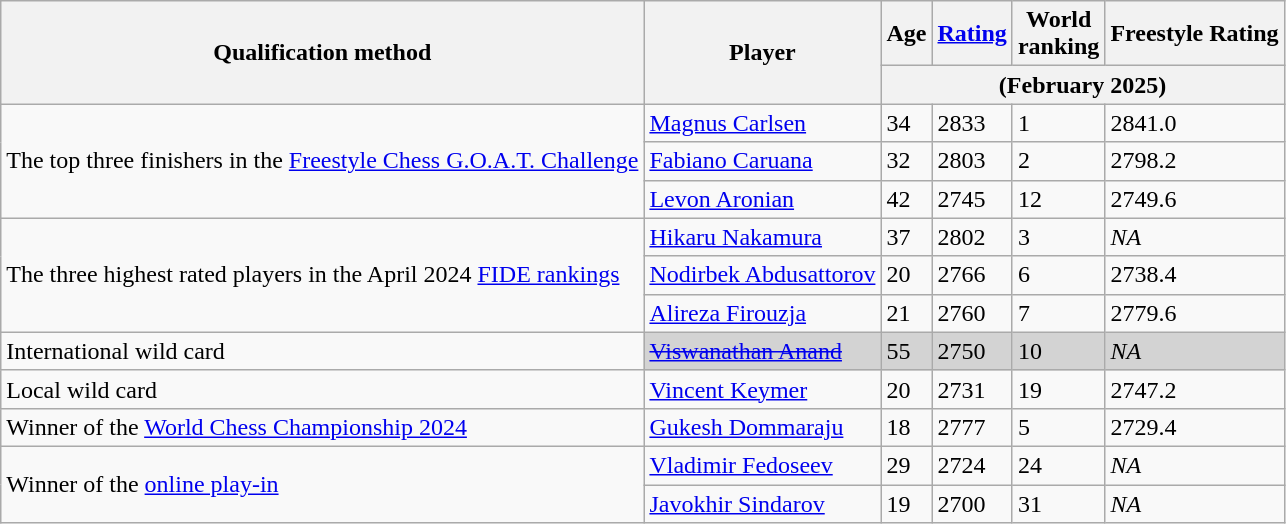<table class="wikitable sortable">
<tr>
<th rowspan="2">Qualification method</th>
<th rowspan="2">Player</th>
<th>Age</th>
<th><a href='#'>Rating</a></th>
<th>World<br>ranking</th>
<th>Freestyle Rating</th>
</tr>
<tr>
<th colspan="4">(February 2025)</th>
</tr>
<tr>
<td rowspan="3">The top three finishers in the <a href='#'>Freestyle Chess G.O.A.T. Challenge</a></td>
<td> <a href='#'>Magnus Carlsen</a> </td>
<td>34</td>
<td>2833</td>
<td>1</td>
<td>2841.0</td>
</tr>
<tr>
<td> <a href='#'>Fabiano Caruana</a> </td>
<td>32</td>
<td>2803</td>
<td>2</td>
<td>2798.2</td>
</tr>
<tr>
<td> <a href='#'>Levon Aronian</a> </td>
<td>42</td>
<td>2745</td>
<td>12</td>
<td>2749.6</td>
</tr>
<tr>
<td rowspan="3">The three highest rated players in the April 2024 <a href='#'>FIDE rankings</a></td>
<td> <a href='#'>Hikaru Nakamura</a></td>
<td>37</td>
<td>2802</td>
<td>3</td>
<td><em>NA</em></td>
</tr>
<tr>
<td> <a href='#'>Nodirbek Abdusattorov</a></td>
<td>20</td>
<td>2766</td>
<td>6</td>
<td>2738.4</td>
</tr>
<tr>
<td> <a href='#'>Alireza Firouzja</a></td>
<td>21</td>
<td>2760</td>
<td>7</td>
<td>2779.6</td>
</tr>
<tr>
<td>International wild card</td>
<td style="background:lightgrey;"> <a href='#'><s>Viswanathan Anand</s></a> </td>
<td style="background:lightgrey;">55</td>
<td style="background:lightgrey;">2750</td>
<td style="background:lightgrey;">10</td>
<td style="background:lightgrey;"><em>NA</em></td>
</tr>
<tr>
<td>Local wild card</td>
<td> <a href='#'>Vincent Keymer</a></td>
<td>20</td>
<td>2731</td>
<td>19</td>
<td>2747.2</td>
</tr>
<tr>
<td>Winner of the <a href='#'>World Chess Championship 2024</a></td>
<td> <a href='#'>Gukesh Dommaraju</a></td>
<td>18</td>
<td>2777</td>
<td>5</td>
<td>2729.4</td>
</tr>
<tr>
<td rowspan="2">Winner of the <a href='#'>online play-in</a></td>
<td> <a href='#'>Vladimir Fedoseev</a> </td>
<td>29</td>
<td>2724</td>
<td>24</td>
<td><em>NA</em></td>
</tr>
<tr>
<td> <a href='#'>Javokhir Sindarov</a> </td>
<td>19</td>
<td>2700</td>
<td>31</td>
<td><em>NA</em></td>
</tr>
</table>
